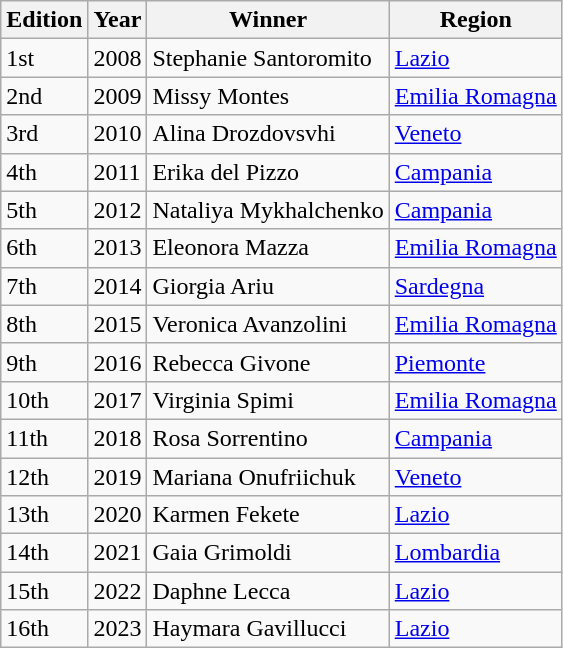<table class="wikitable sortable">
<tr>
<th>Edition</th>
<th>Year</th>
<th>Winner</th>
<th>Region</th>
</tr>
<tr>
<td>1st</td>
<td>2008</td>
<td>Stephanie Santoromito</td>
<td><a href='#'>Lazio</a></td>
</tr>
<tr>
<td>2nd</td>
<td>2009</td>
<td>Missy Montes</td>
<td><a href='#'>Emilia Romagna</a></td>
</tr>
<tr>
<td>3rd</td>
<td>2010</td>
<td>Alina Drozdovsvhi</td>
<td><a href='#'>Veneto</a></td>
</tr>
<tr>
<td>4th</td>
<td>2011</td>
<td>Erika del Pizzo</td>
<td><a href='#'>Campania</a></td>
</tr>
<tr>
<td>5th</td>
<td>2012</td>
<td>Nataliya Mykhalchenko</td>
<td><a href='#'>Campania</a></td>
</tr>
<tr>
<td>6th</td>
<td>2013</td>
<td>Eleonora Mazza</td>
<td><a href='#'>Emilia Romagna</a></td>
</tr>
<tr>
<td>7th</td>
<td>2014</td>
<td>Giorgia Ariu</td>
<td><a href='#'>Sardegna</a></td>
</tr>
<tr>
<td>8th</td>
<td>2015</td>
<td>Veronica Avanzolini</td>
<td><a href='#'>Emilia Romagna</a></td>
</tr>
<tr>
<td>9th</td>
<td>2016</td>
<td>Rebecca Givone</td>
<td><a href='#'>Piemonte</a></td>
</tr>
<tr>
<td>10th</td>
<td>2017</td>
<td>Virginia Spimi</td>
<td><a href='#'>Emilia Romagna</a></td>
</tr>
<tr>
<td>11th</td>
<td>2018</td>
<td>Rosa Sorrentino</td>
<td><a href='#'>Campania</a></td>
</tr>
<tr>
<td>12th</td>
<td>2019</td>
<td>Mariana Onufriichuk</td>
<td><a href='#'>Veneto</a></td>
</tr>
<tr>
<td>13th</td>
<td>2020</td>
<td>Karmen Fekete</td>
<td><a href='#'>Lazio</a></td>
</tr>
<tr>
<td>14th</td>
<td>2021</td>
<td>Gaia Grimoldi</td>
<td><a href='#'>Lombardia</a></td>
</tr>
<tr>
<td>15th</td>
<td>2022</td>
<td>Daphne Lecca</td>
<td><a href='#'>Lazio</a></td>
</tr>
<tr>
<td>16th</td>
<td>2023</td>
<td>Haymara Gavillucci</td>
<td><a href='#'>Lazio</a></td>
</tr>
</table>
